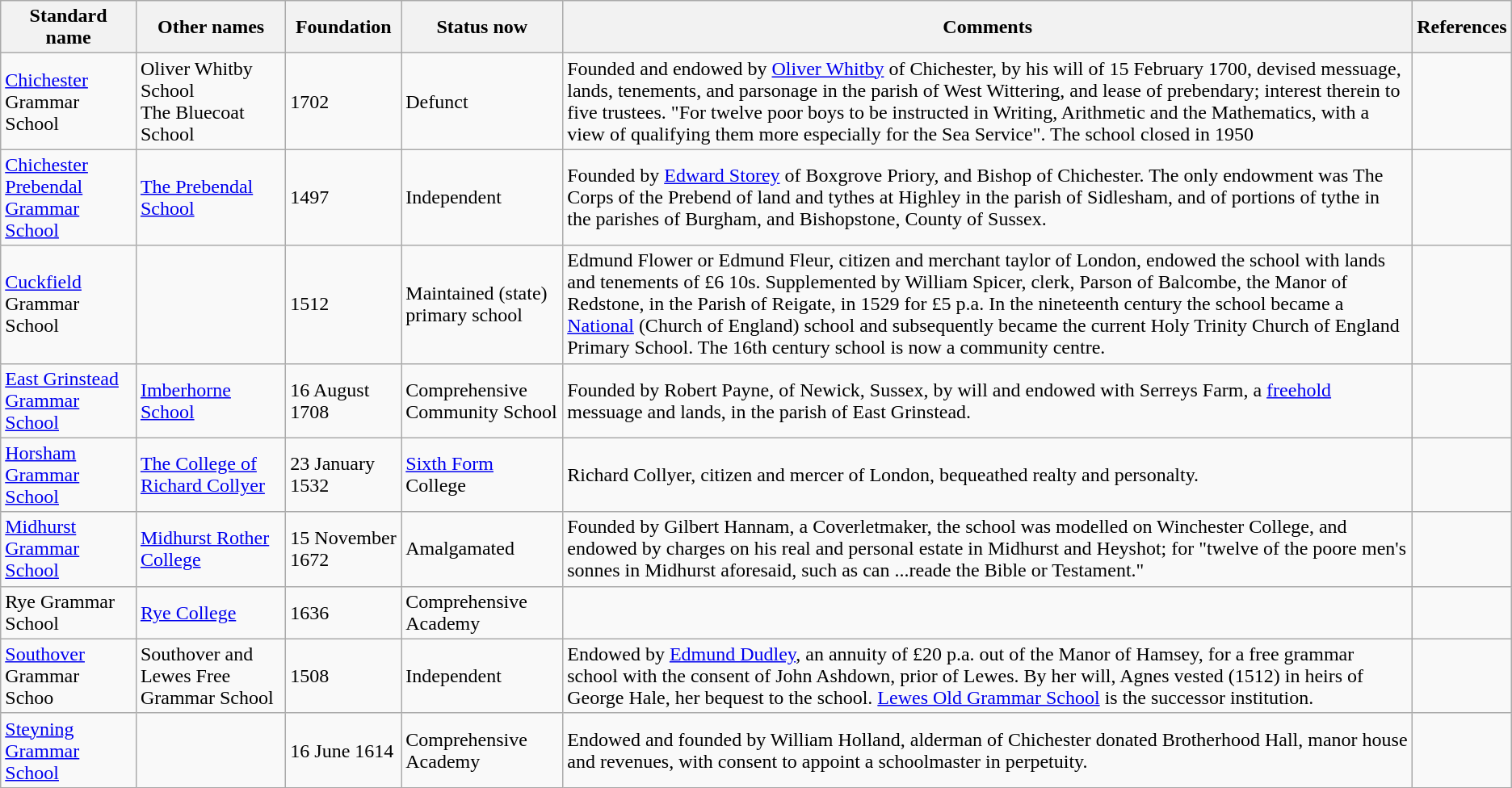<table class="wikitable">
<tr>
<th>Standard name</th>
<th>Other names</th>
<th>Foundation</th>
<th>Status now</th>
<th>Comments</th>
<th>References</th>
</tr>
<tr>
<td><a href='#'>Chichester</a> Grammar School</td>
<td>Oliver Whitby School<br>The Bluecoat School</td>
<td>1702</td>
<td>Defunct</td>
<td>Founded and endowed by <a href='#'>Oliver Whitby</a> of Chichester, by his will of 15 February 1700, devised messuage, lands, tenements, and parsonage in the parish of West Wittering, and lease of prebendary; interest therein to five trustees. "For twelve poor boys to be instructed in Writing, Arithmetic and the Mathematics, with a view of qualifying them more especially for the Sea Service". The school closed in 1950</td>
<td></td>
</tr>
<tr>
<td><a href='#'>Chichester Prebendal Grammar School</a></td>
<td><a href='#'>The Prebendal School</a></td>
<td>1497</td>
<td>Independent</td>
<td>Founded by <a href='#'>Edward Storey</a> of Boxgrove Priory, and Bishop of Chichester. The only endowment was The Corps of the Prebend of land and tythes at Highley in the parish of Sidlesham, and of portions of tythe in the parishes of Burgham, and Bishopstone, County of Sussex.</td>
<td></td>
</tr>
<tr>
<td><a href='#'>Cuckfield</a> Grammar School</td>
<td></td>
<td>1512</td>
<td>Maintained (state) primary school</td>
<td>Edmund Flower or Edmund Fleur, citizen and merchant taylor of London, endowed the school with lands and tenements of £6 10s. Supplemented by William Spicer, clerk, Parson of Balcombe, the Manor of Redstone, in the Parish of Reigate, in 1529 for £5 p.a. In the nineteenth century the school became a <a href='#'>National</a> (Church of England) school and subsequently became the current Holy Trinity Church of England Primary School.  The 16th century school is now a community centre.</td>
<td></td>
</tr>
<tr>
<td><a href='#'>East Grinstead Grammar School</a></td>
<td><a href='#'>Imberhorne School</a></td>
<td>16 August 1708</td>
<td>Comprehensive Community School</td>
<td>Founded by Robert Payne, of Newick, Sussex, by will and endowed with Serreys Farm, a <a href='#'>freehold</a> messuage and lands, in the parish of East Grinstead.</td>
<td></td>
</tr>
<tr>
<td><a href='#'>Horsham Grammar School</a></td>
<td><a href='#'>The College of Richard Collyer</a></td>
<td>23 January 1532</td>
<td><a href='#'>Sixth Form</a> College</td>
<td>Richard Collyer, citizen and mercer of London, bequeathed realty and personalty.</td>
<td></td>
</tr>
<tr>
<td><a href='#'>Midhurst Grammar School</a></td>
<td><a href='#'>Midhurst Rother College</a></td>
<td>15 November 1672</td>
<td>Amalgamated</td>
<td>Founded by Gilbert Hannam, a Coverletmaker, the school was modelled on Winchester College, and endowed by charges on his real and personal estate in Midhurst and Heyshot; for "twelve of the poore men's sonnes in Midhurst aforesaid, such as can ...reade the Bible or Testament."</td>
<td></td>
</tr>
<tr>
<td>Rye Grammar School</td>
<td><a href='#'>Rye College</a></td>
<td>1636</td>
<td>Comprehensive<br>Academy</td>
<td></td>
<td></td>
</tr>
<tr>
<td><a href='#'>Southover</a> Grammar Schoo</td>
<td>Southover and Lewes Free Grammar School</td>
<td>1508</td>
<td>Independent</td>
<td>Endowed by <a href='#'>Edmund Dudley</a>, an annuity of £20 p.a. out of the Manor of Hamsey, for a free grammar school with the consent of John Ashdown, prior of Lewes. By her will, Agnes vested (1512) in heirs of George Hale, her bequest to the school. <a href='#'>Lewes Old Grammar School</a> is the successor institution.</td>
<td></td>
</tr>
<tr>
<td><a href='#'>Steyning Grammar School</a></td>
<td></td>
<td>16 June 1614</td>
<td>Comprehensive<br>Academy</td>
<td>Endowed and founded by William Holland, alderman of Chichester donated Brotherhood Hall, manor house and revenues, with consent to appoint a schoolmaster in perpetuity.</td>
<td></td>
</tr>
</table>
